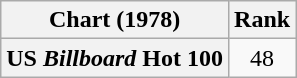<table class="wikitable plainrowheaders">
<tr>
<th>Chart (1978)</th>
<th>Rank</th>
</tr>
<tr>
<th scope="row">US <em>Billboard</em> Hot 100</th>
<td style="text-align:center;">48</td>
</tr>
</table>
